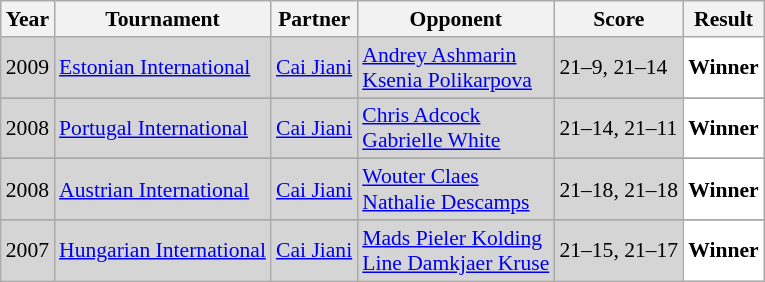<table class="sortable wikitable" style="font-size: 90%;">
<tr>
<th>Year</th>
<th>Tournament</th>
<th>Partner</th>
<th>Opponent</th>
<th>Score</th>
<th>Result</th>
</tr>
<tr style="background:#D5D5D5">
<td align="center">2009</td>
<td align="left"><a href='#'>Estonian International</a></td>
<td align="left"> <a href='#'>Cai Jiani</a></td>
<td align="left"> <a href='#'>Andrey Ashmarin</a> <br>  <a href='#'>Ksenia Polikarpova</a></td>
<td align="left">21–9, 21–14</td>
<td style="text-align:left; background:white"> <strong>Winner</strong></td>
</tr>
<tr>
</tr>
<tr style="background:#D5D5D5">
<td align="center">2008</td>
<td align="left"><a href='#'>Portugal International</a></td>
<td align="left"> <a href='#'>Cai Jiani</a></td>
<td align="left"> <a href='#'>Chris Adcock</a> <br>  <a href='#'>Gabrielle White</a></td>
<td align="left">21–14, 21–11</td>
<td style="text-align:left; background:white"> <strong>Winner</strong></td>
</tr>
<tr>
</tr>
<tr style="background:#D5D5D5">
<td align="center">2008</td>
<td align="left"><a href='#'>Austrian International</a></td>
<td align="left"> <a href='#'>Cai Jiani</a></td>
<td align="left"> <a href='#'>Wouter Claes</a> <br>  <a href='#'>Nathalie Descamps</a></td>
<td align="left">21–18, 21–18</td>
<td style="text-align:left; background:white"> <strong>Winner</strong></td>
</tr>
<tr>
</tr>
<tr style="background:#D5D5D5">
<td align="center">2007</td>
<td align="left"><a href='#'>Hungarian International</a></td>
<td align="left"> <a href='#'>Cai Jiani</a></td>
<td align="left"> <a href='#'>Mads Pieler Kolding</a> <br>  <a href='#'>Line Damkjaer Kruse</a></td>
<td align="left">21–15, 21–17</td>
<td style="text-align:left; background:white"> <strong>Winner</strong></td>
</tr>
</table>
